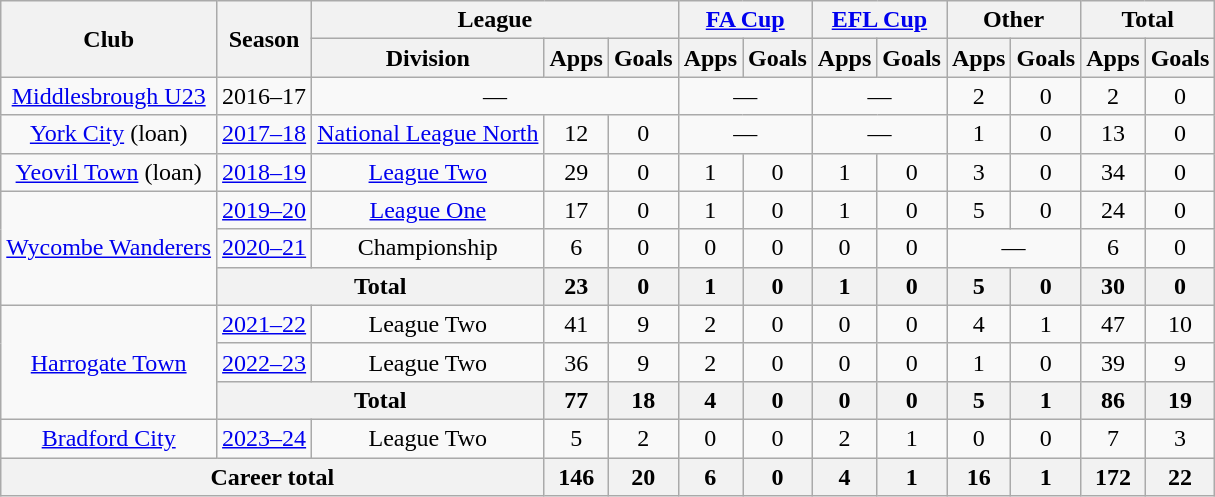<table class="wikitable" style="text-align: center;">
<tr>
<th rowspan="2">Club</th>
<th rowspan="2">Season</th>
<th colspan="3">League</th>
<th colspan="2"><a href='#'>FA Cup</a></th>
<th colspan="2"><a href='#'>EFL Cup</a></th>
<th colspan="2">Other</th>
<th colspan="2">Total</th>
</tr>
<tr>
<th>Division</th>
<th>Apps</th>
<th>Goals</th>
<th>Apps</th>
<th>Goals</th>
<th>Apps</th>
<th>Goals</th>
<th>Apps</th>
<th>Goals</th>
<th>Apps</th>
<th>Goals</th>
</tr>
<tr>
<td><a href='#'>Middlesbrough U23</a></td>
<td>2016–17</td>
<td colspan="3">—</td>
<td colspan="2">—</td>
<td colspan="2">—</td>
<td>2</td>
<td>0</td>
<td>2</td>
<td>0</td>
</tr>
<tr>
<td><a href='#'>York City</a> (loan)</td>
<td><a href='#'>2017–18</a></td>
<td><a href='#'>National League North</a></td>
<td>12</td>
<td>0</td>
<td colspan="2">—</td>
<td colspan="2">—</td>
<td>1</td>
<td>0</td>
<td>13</td>
<td>0</td>
</tr>
<tr>
<td><a href='#'>Yeovil Town</a> (loan)</td>
<td><a href='#'>2018–19</a></td>
<td><a href='#'>League Two</a></td>
<td>29</td>
<td>0</td>
<td>1</td>
<td>0</td>
<td>1</td>
<td>0</td>
<td>3</td>
<td>0</td>
<td>34</td>
<td>0</td>
</tr>
<tr>
<td rowspan="3"><a href='#'>Wycombe Wanderers</a></td>
<td><a href='#'>2019–20</a></td>
<td><a href='#'>League One</a></td>
<td>17</td>
<td>0</td>
<td>1</td>
<td>0</td>
<td>1</td>
<td>0</td>
<td>5</td>
<td>0</td>
<td>24</td>
<td>0</td>
</tr>
<tr>
<td><a href='#'>2020–21</a></td>
<td>Championship</td>
<td>6</td>
<td>0</td>
<td>0</td>
<td>0</td>
<td>0</td>
<td>0</td>
<td colspan="2">—</td>
<td>6</td>
<td>0</td>
</tr>
<tr>
<th colspan="2">Total</th>
<th>23</th>
<th>0</th>
<th>1</th>
<th>0</th>
<th>1</th>
<th>0</th>
<th>5</th>
<th>0</th>
<th>30</th>
<th>0</th>
</tr>
<tr>
<td rowspan="3"><a href='#'>Harrogate Town</a></td>
<td><a href='#'>2021–22</a></td>
<td>League Two</td>
<td>41</td>
<td>9</td>
<td>2</td>
<td>0</td>
<td>0</td>
<td>0</td>
<td>4</td>
<td>1</td>
<td>47</td>
<td>10</td>
</tr>
<tr>
<td><a href='#'>2022–23</a></td>
<td>League Two</td>
<td>36</td>
<td>9</td>
<td>2</td>
<td>0</td>
<td>0</td>
<td>0</td>
<td>1</td>
<td>0</td>
<td>39</td>
<td>9</td>
</tr>
<tr>
<th colspan="2">Total</th>
<th>77</th>
<th>18</th>
<th>4</th>
<th>0</th>
<th>0</th>
<th>0</th>
<th>5</th>
<th>1</th>
<th>86</th>
<th>19</th>
</tr>
<tr>
<td><a href='#'>Bradford City</a></td>
<td><a href='#'>2023–24</a></td>
<td>League Two</td>
<td>5</td>
<td>2</td>
<td>0</td>
<td>0</td>
<td>2</td>
<td>1</td>
<td>0</td>
<td>0</td>
<td>7</td>
<td>3</td>
</tr>
<tr>
<th colspan="3">Career total</th>
<th>146</th>
<th>20</th>
<th>6</th>
<th>0</th>
<th>4</th>
<th>1</th>
<th>16</th>
<th>1</th>
<th>172</th>
<th>22</th>
</tr>
</table>
